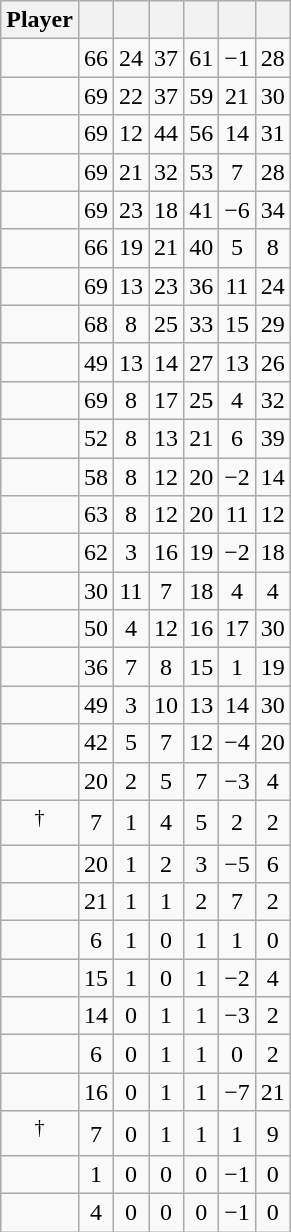<table class="wikitable sortable" style="text-align:center;">
<tr>
<th>Player</th>
<th></th>
<th></th>
<th></th>
<th></th>
<th data-sort-type="number"></th>
<th></th>
</tr>
<tr>
<td></td>
<td>66</td>
<td>24</td>
<td>37</td>
<td>61</td>
<td>−1</td>
<td>28</td>
</tr>
<tr>
<td></td>
<td>69</td>
<td>22</td>
<td>37</td>
<td>59</td>
<td>21</td>
<td>30</td>
</tr>
<tr>
<td></td>
<td>69</td>
<td>12</td>
<td>44</td>
<td>56</td>
<td>14</td>
<td>31</td>
</tr>
<tr>
<td></td>
<td>69</td>
<td>21</td>
<td>32</td>
<td>53</td>
<td>7</td>
<td>28</td>
</tr>
<tr>
<td></td>
<td>69</td>
<td>23</td>
<td>18</td>
<td>41</td>
<td>−6</td>
<td>34</td>
</tr>
<tr>
<td></td>
<td>66</td>
<td>19</td>
<td>21</td>
<td>40</td>
<td>5</td>
<td>8</td>
</tr>
<tr>
<td></td>
<td>69</td>
<td>13</td>
<td>23</td>
<td>36</td>
<td>11</td>
<td>24</td>
</tr>
<tr>
<td></td>
<td>68</td>
<td>8</td>
<td>25</td>
<td>33</td>
<td>15</td>
<td>29</td>
</tr>
<tr>
<td></td>
<td>49</td>
<td>13</td>
<td>14</td>
<td>27</td>
<td>13</td>
<td>26</td>
</tr>
<tr>
<td></td>
<td>69</td>
<td>8</td>
<td>17</td>
<td>25</td>
<td>4</td>
<td>32</td>
</tr>
<tr>
<td></td>
<td>52</td>
<td>8</td>
<td>13</td>
<td>21</td>
<td>6</td>
<td>39</td>
</tr>
<tr>
<td></td>
<td>58</td>
<td>8</td>
<td>12</td>
<td>20</td>
<td>−2</td>
<td>14</td>
</tr>
<tr>
<td></td>
<td>63</td>
<td>8</td>
<td>12</td>
<td>20</td>
<td>11</td>
<td>12</td>
</tr>
<tr>
<td></td>
<td>62</td>
<td>3</td>
<td>16</td>
<td>19</td>
<td>−2</td>
<td>18</td>
</tr>
<tr>
<td></td>
<td>30</td>
<td>11</td>
<td>7</td>
<td>18</td>
<td>4</td>
<td>4</td>
</tr>
<tr>
<td></td>
<td>50</td>
<td>4</td>
<td>12</td>
<td>16</td>
<td>17</td>
<td>30</td>
</tr>
<tr>
<td></td>
<td>36</td>
<td>7</td>
<td>8</td>
<td>15</td>
<td>1</td>
<td>19</td>
</tr>
<tr>
<td></td>
<td>49</td>
<td>3</td>
<td>10</td>
<td>13</td>
<td>14</td>
<td>30</td>
</tr>
<tr>
<td></td>
<td>42</td>
<td>5</td>
<td>7</td>
<td>12</td>
<td>−4</td>
<td>20</td>
</tr>
<tr>
<td></td>
<td>20</td>
<td>2</td>
<td>5</td>
<td>7</td>
<td>−3</td>
<td>4</td>
</tr>
<tr>
<td><sup>†</sup></td>
<td>7</td>
<td>1</td>
<td>4</td>
<td>5</td>
<td>2</td>
<td>2</td>
</tr>
<tr>
<td></td>
<td>20</td>
<td>1</td>
<td>2</td>
<td>3</td>
<td>−5</td>
<td>6</td>
</tr>
<tr>
<td></td>
<td>21</td>
<td>1</td>
<td>1</td>
<td>2</td>
<td>7</td>
<td>2</td>
</tr>
<tr>
<td></td>
<td>6</td>
<td>1</td>
<td>0</td>
<td>1</td>
<td>1</td>
<td>0</td>
</tr>
<tr>
<td></td>
<td>15</td>
<td>1</td>
<td>0</td>
<td>1</td>
<td>−2</td>
<td>4</td>
</tr>
<tr>
<td></td>
<td>14</td>
<td>0</td>
<td>1</td>
<td>1</td>
<td>−3</td>
<td>2</td>
</tr>
<tr>
<td></td>
<td>6</td>
<td>0</td>
<td>1</td>
<td>1</td>
<td>0</td>
<td>2</td>
</tr>
<tr>
<td></td>
<td>16</td>
<td>0</td>
<td>1</td>
<td>1</td>
<td>−7</td>
<td>21</td>
</tr>
<tr>
<td><sup>†</sup></td>
<td>7</td>
<td>0</td>
<td>1</td>
<td>1</td>
<td>1</td>
<td>9</td>
</tr>
<tr>
<td></td>
<td>1</td>
<td>0</td>
<td>0</td>
<td>0</td>
<td>−1</td>
<td>0</td>
</tr>
<tr>
<td></td>
<td>4</td>
<td>0</td>
<td>0</td>
<td>0</td>
<td>−1</td>
<td>0</td>
</tr>
</table>
